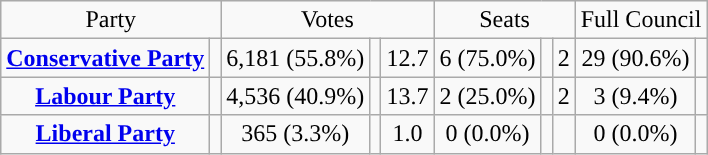<table class=wikitable style="text-align:center;">
<tr>
<td colspan=2>Party</td>
<td colspan=3>Votes</td>
<td colspan=3>Seats</td>
<td colspan=3>Full Council</td>
</tr>
<tr>
<td><strong><a href='#'>Conservative Party</a></strong></td>
<td style="background:"></td>
<td>6,181 (55.8%)</td>
<td></td>
<td> 12.7</td>
<td>6 (75.0%)</td>
<td></td>
<td> 2</td>
<td>29 (90.6%)</td>
<td></td>
</tr>
<tr>
<td><strong><a href='#'>Labour Party</a></strong></td>
<td style="background:"></td>
<td>4,536 (40.9%)</td>
<td></td>
<td> 13.7</td>
<td>2 (25.0%)</td>
<td></td>
<td> 2</td>
<td>3 (9.4%)</td>
<td></td>
</tr>
<tr>
<td><strong><a href='#'>Liberal Party</a></strong></td>
<td style="background:"></td>
<td>365 (3.3%)</td>
<td></td>
<td> 1.0</td>
<td>0 (0.0%)</td>
<td></td>
<td></td>
<td>0 (0.0%)</td>
<td></td>
</tr>
</table>
